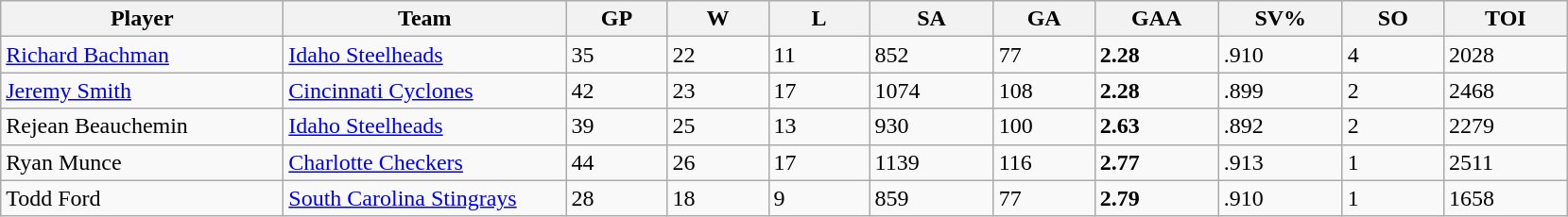<table class="wikitable sortable">
<tr>
<th style="width:12em">Player</th>
<th style="width:12em">Team</th>
<th style="width:4em">GP</th>
<th style="width:4em">W</th>
<th style="width:4em">L</th>
<th style="width:5em">SA</th>
<th style="width:4em">GA</th>
<th style="width:5em">GAA</th>
<th style="width:5em">SV%</th>
<th style="width:4em">SO</th>
<th style="width:5em">TOI</th>
</tr>
<tr>
<td><a href='#'>Richard Bachman</a></td>
<td><a href='#'>Idaho Steelheads</a></td>
<td>35</td>
<td>22</td>
<td>11</td>
<td>852</td>
<td>77</td>
<td><strong>2.28</strong></td>
<td>.910</td>
<td>4</td>
<td>2028</td>
</tr>
<tr>
<td><a href='#'>Jeremy Smith</a></td>
<td><a href='#'>Cincinnati Cyclones</a></td>
<td>42</td>
<td>23</td>
<td>17</td>
<td>1074</td>
<td>108</td>
<td><strong>2.28</strong></td>
<td>.899</td>
<td>2</td>
<td>2468</td>
</tr>
<tr>
<td>Rejean Beauchemin</td>
<td><a href='#'>Idaho Steelheads</a></td>
<td>39</td>
<td>25</td>
<td>13</td>
<td>930</td>
<td>100</td>
<td><strong>2.63</strong></td>
<td>.892</td>
<td>2</td>
<td>2279</td>
</tr>
<tr>
<td>Ryan Munce</td>
<td><a href='#'>Charlotte Checkers</a></td>
<td>44</td>
<td>26</td>
<td>17</td>
<td>1139</td>
<td>116</td>
<td><strong>2.77</strong></td>
<td>.913</td>
<td>1</td>
<td>2511</td>
</tr>
<tr>
<td>Todd Ford</td>
<td><a href='#'>South Carolina Stingrays</a></td>
<td>28</td>
<td>18</td>
<td>9</td>
<td>859</td>
<td>77</td>
<td><strong>2.79</strong></td>
<td>.910</td>
<td>1</td>
<td>1658</td>
</tr>
</table>
